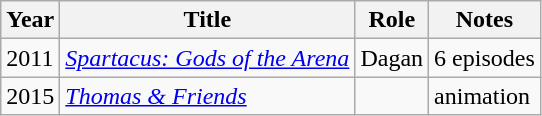<table class="wikitable">
<tr>
<th>Year</th>
<th>Title</th>
<th>Role</th>
<th>Notes</th>
</tr>
<tr>
<td>2011</td>
<td><em><a href='#'>Spartacus: Gods of the Arena</a></em></td>
<td>Dagan</td>
<td>6 episodes</td>
</tr>
<tr>
<td>2015</td>
<td><em><a href='#'>Thomas & Friends</a></em></td>
<td></td>
<td>animation</td>
</tr>
</table>
